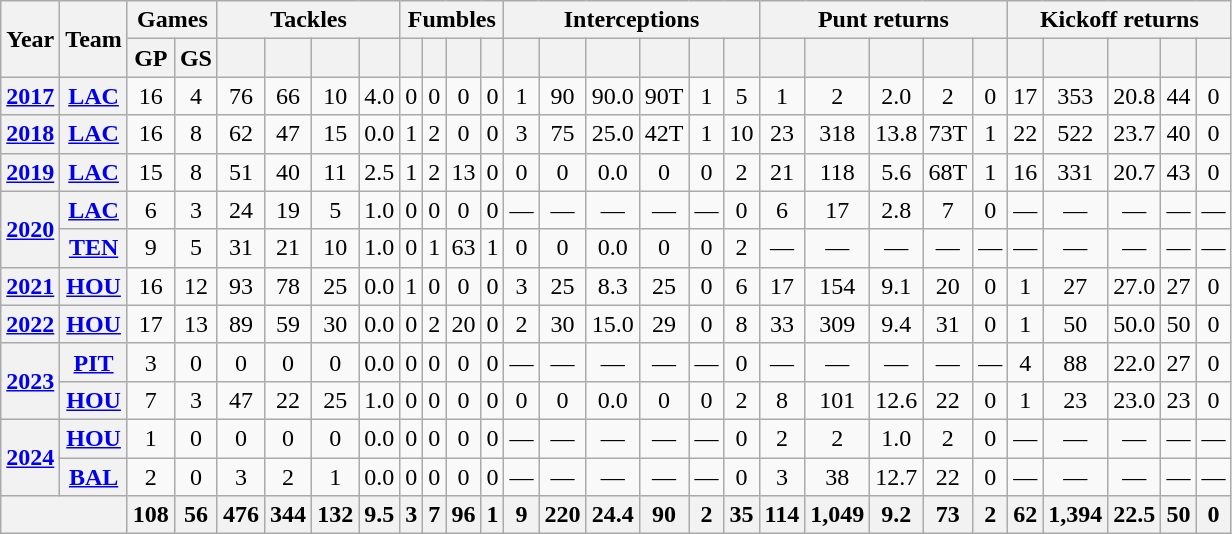<table class="wikitable sortable" style="text-align:center">
<tr>
<th rowspan="2">Year</th>
<th rowspan="2">Team</th>
<th colspan="2">Games</th>
<th colspan="4">Tackles</th>
<th colspan="4">Fumbles</th>
<th colspan="6">Interceptions</th>
<th colspan="5">Punt returns</th>
<th colspan="5">Kickoff returns</th>
</tr>
<tr>
<th>GP</th>
<th>GS</th>
<th></th>
<th></th>
<th></th>
<th></th>
<th></th>
<th></th>
<th></th>
<th></th>
<th></th>
<th></th>
<th></th>
<th></th>
<th></th>
<th></th>
<th></th>
<th></th>
<th></th>
<th></th>
<th></th>
<th></th>
<th></th>
<th></th>
<th></th>
<th></th>
</tr>
<tr>
<th><a href='#'>2017</a></th>
<th><a href='#'>LAC</a></th>
<td>16</td>
<td>4</td>
<td>76</td>
<td>66</td>
<td>10</td>
<td>4.0</td>
<td>0</td>
<td>0</td>
<td>0</td>
<td>0</td>
<td>1</td>
<td>90</td>
<td>90.0</td>
<td>90T</td>
<td>1</td>
<td>5</td>
<td>1</td>
<td>2</td>
<td>2.0</td>
<td>2</td>
<td>0</td>
<td>17</td>
<td>353</td>
<td>20.8</td>
<td>44</td>
<td>0</td>
</tr>
<tr>
<th><a href='#'>2018</a></th>
<th><a href='#'>LAC</a></th>
<td>16</td>
<td>8</td>
<td>62</td>
<td>47</td>
<td>15</td>
<td>0.0</td>
<td>1</td>
<td>2</td>
<td>0</td>
<td>0</td>
<td>3</td>
<td>75</td>
<td>25.0</td>
<td>42T</td>
<td>1</td>
<td>10</td>
<td>23</td>
<td>318</td>
<td>13.8</td>
<td>73T</td>
<td>1</td>
<td>22</td>
<td>522</td>
<td>23.7</td>
<td>40</td>
<td>0</td>
</tr>
<tr>
<th><a href='#'>2019</a></th>
<th><a href='#'>LAC</a></th>
<td>15</td>
<td>8</td>
<td>51</td>
<td>40</td>
<td>11</td>
<td>2.5</td>
<td>1</td>
<td>2</td>
<td>13</td>
<td>0</td>
<td>0</td>
<td>0</td>
<td>0.0</td>
<td>0</td>
<td>0</td>
<td>2</td>
<td>21</td>
<td>118</td>
<td>5.6</td>
<td>68T</td>
<td>1</td>
<td>16</td>
<td>331</td>
<td>20.7</td>
<td>43</td>
<td>0</td>
</tr>
<tr>
<th rowspan="2"><a href='#'>2020</a></th>
<th><a href='#'>LAC</a></th>
<td>6</td>
<td>3</td>
<td>24</td>
<td>19</td>
<td>5</td>
<td>1.0</td>
<td>0</td>
<td>0</td>
<td>0</td>
<td>0</td>
<td>—</td>
<td>—</td>
<td>—</td>
<td>—</td>
<td>—</td>
<td>0</td>
<td>6</td>
<td>17</td>
<td>2.8</td>
<td>7</td>
<td>0</td>
<td>—</td>
<td>—</td>
<td>—</td>
<td>—</td>
<td>—</td>
</tr>
<tr>
<th><a href='#'>TEN</a></th>
<td>9</td>
<td>5</td>
<td>31</td>
<td>21</td>
<td>10</td>
<td>1.0</td>
<td>0</td>
<td>1</td>
<td>63</td>
<td>1</td>
<td>0</td>
<td>0</td>
<td>0.0</td>
<td>0</td>
<td>0</td>
<td>2</td>
<td>—</td>
<td>—</td>
<td>—</td>
<td>—</td>
<td>—</td>
<td>—</td>
<td>—</td>
<td>—</td>
<td>—</td>
<td>—</td>
</tr>
<tr>
<th><a href='#'>2021</a></th>
<th><a href='#'>HOU</a></th>
<td>16</td>
<td>12</td>
<td>93</td>
<td>78</td>
<td>25</td>
<td>0.0</td>
<td>1</td>
<td>0</td>
<td>0</td>
<td>0</td>
<td>3</td>
<td>25</td>
<td>8.3</td>
<td>25</td>
<td>0</td>
<td>6</td>
<td>17</td>
<td>154</td>
<td>9.1</td>
<td>20</td>
<td>0</td>
<td>1</td>
<td>27</td>
<td>27.0</td>
<td>27</td>
<td>0</td>
</tr>
<tr>
<th><a href='#'>2022</a></th>
<th><a href='#'>HOU</a></th>
<td>17</td>
<td>13</td>
<td>89</td>
<td>59</td>
<td>30</td>
<td>0.0</td>
<td>0</td>
<td>2</td>
<td>20</td>
<td>0</td>
<td>2</td>
<td>30</td>
<td>15.0</td>
<td>29</td>
<td>0</td>
<td>8</td>
<td>33</td>
<td>309</td>
<td>9.4</td>
<td>31</td>
<td>0</td>
<td>1</td>
<td>50</td>
<td>50.0</td>
<td>50</td>
<td>0</td>
</tr>
<tr>
<th rowspan="2"><a href='#'>2023</a></th>
<th><a href='#'>PIT</a></th>
<td>3</td>
<td>0</td>
<td>0</td>
<td>0</td>
<td>0</td>
<td>0.0</td>
<td>0</td>
<td>0</td>
<td>0</td>
<td>0</td>
<td>—</td>
<td>—</td>
<td>—</td>
<td>—</td>
<td>—</td>
<td>0</td>
<td>—</td>
<td>—</td>
<td>—</td>
<td>—</td>
<td>—</td>
<td>4</td>
<td>88</td>
<td>22.0</td>
<td>27</td>
<td>0</td>
</tr>
<tr>
<th><a href='#'>HOU</a></th>
<td>7</td>
<td>3</td>
<td>47</td>
<td>22</td>
<td>25</td>
<td>1.0</td>
<td>0</td>
<td>0</td>
<td>0</td>
<td>0</td>
<td>0</td>
<td>0</td>
<td>0.0</td>
<td>0</td>
<td>0</td>
<td>2</td>
<td>8</td>
<td>101</td>
<td>12.6</td>
<td>22</td>
<td>0</td>
<td>1</td>
<td>23</td>
<td>23.0</td>
<td>23</td>
<td>0</td>
</tr>
<tr>
<th rowspan="2"><a href='#'>2024</a></th>
<th><a href='#'>HOU</a></th>
<td>1</td>
<td>0</td>
<td>0</td>
<td>0</td>
<td>0</td>
<td>0.0</td>
<td>0</td>
<td>0</td>
<td>0</td>
<td>0</td>
<td>—</td>
<td>—</td>
<td>—</td>
<td>—</td>
<td>—</td>
<td>0</td>
<td>2</td>
<td>2</td>
<td>1.0</td>
<td>2</td>
<td>0</td>
<td>—</td>
<td>—</td>
<td>—</td>
<td>—</td>
<td>—</td>
</tr>
<tr>
<th><a href='#'>BAL</a></th>
<td>2</td>
<td>0</td>
<td>3</td>
<td>2</td>
<td>1</td>
<td>0.0</td>
<td>0</td>
<td>0</td>
<td>0</td>
<td>0</td>
<td>—</td>
<td>—</td>
<td>—</td>
<td>—</td>
<td>—</td>
<td>0</td>
<td>3</td>
<td>38</td>
<td>12.7</td>
<td>22</td>
<td>0</td>
<td>—</td>
<td>—</td>
<td>—</td>
<td>—</td>
<td>—</td>
</tr>
<tr>
<th colspan="2"></th>
<th>108</th>
<th>56</th>
<th>476</th>
<th>344</th>
<th>132</th>
<th>9.5</th>
<th>3</th>
<th>7</th>
<th>96</th>
<th>1</th>
<th>9</th>
<th>220</th>
<th>24.4</th>
<th>90</th>
<th>2</th>
<th>35</th>
<th>114</th>
<th>1,049</th>
<th>9.2</th>
<th>73</th>
<th>2</th>
<th>62</th>
<th>1,394</th>
<th>22.5</th>
<th>50</th>
<th>0</th>
</tr>
</table>
